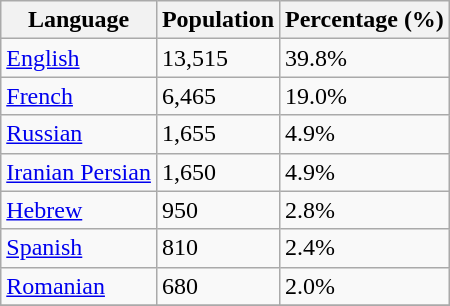<table class="wikitable">
<tr>
<th>Language</th>
<th>Population</th>
<th>Percentage (%)</th>
</tr>
<tr>
<td><a href='#'>English</a></td>
<td>13,515</td>
<td>39.8%</td>
</tr>
<tr>
<td><a href='#'>French</a></td>
<td>6,465</td>
<td>19.0%</td>
</tr>
<tr>
<td><a href='#'>Russian</a></td>
<td>1,655</td>
<td>4.9%</td>
</tr>
<tr>
<td><a href='#'>Iranian Persian</a></td>
<td>1,650</td>
<td>4.9%</td>
</tr>
<tr>
<td><a href='#'>Hebrew</a></td>
<td>950</td>
<td>2.8%</td>
</tr>
<tr>
<td><a href='#'>Spanish</a></td>
<td>810</td>
<td>2.4%</td>
</tr>
<tr>
<td><a href='#'>Romanian</a></td>
<td>680</td>
<td>2.0%</td>
</tr>
<tr>
</tr>
</table>
